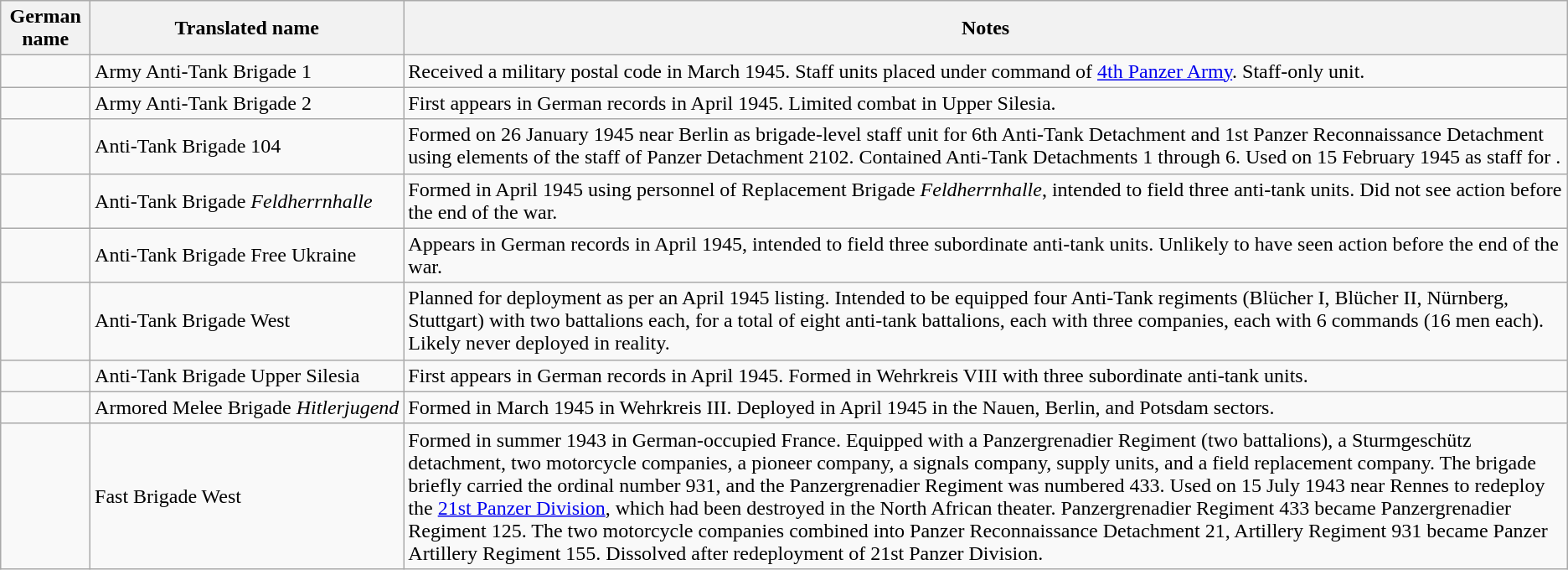<table class="wikitable">
<tr>
<th>German name</th>
<th>Translated name</th>
<th>Notes</th>
</tr>
<tr>
<td></td>
<td>Army Anti-Tank Brigade 1</td>
<td>Received a military postal code in March 1945. Staff units placed under command of <a href='#'>4th Panzer Army</a>. Staff-only unit.</td>
</tr>
<tr>
<td></td>
<td>Army Anti-Tank Brigade 2</td>
<td>First appears in German records in April 1945. Limited combat in Upper Silesia.</td>
</tr>
<tr>
<td></td>
<td>Anti-Tank Brigade 104</td>
<td>Formed on 26 January 1945 near Berlin as brigade-level staff unit for 6th Anti-Tank Detachment and 1st Panzer Reconnaissance Detachment using elements of the staff of Panzer Detachment 2102. Contained Anti-Tank Detachments 1 through 6. Used on 15 February 1945 as staff for .</td>
</tr>
<tr>
<td></td>
<td>Anti-Tank Brigade <em>Feldherrnhalle</em></td>
<td>Formed in April 1945 using personnel of Replacement Brigade <em>Feldherrnhalle</em>, intended to field three anti-tank units. Did not see action before the end of the war.</td>
</tr>
<tr>
<td></td>
<td>Anti-Tank Brigade Free Ukraine</td>
<td>Appears in German records in April 1945, intended to field three subordinate anti-tank units. Unlikely to have seen action before the end of the war.</td>
</tr>
<tr>
<td></td>
<td>Anti-Tank Brigade West</td>
<td>Planned for deployment as per an April 1945 listing. Intended to be equipped four Anti-Tank regiments (Blücher I, Blücher II, Nürnberg, Stuttgart) with two battalions each, for a total of eight anti-tank battalions, each with three companies, each with 6 commands (16 men each). Likely never deployed in reality.</td>
</tr>
<tr>
<td></td>
<td>Anti-Tank Brigade Upper Silesia</td>
<td>First appears in German records in April 1945. Formed in Wehrkreis VIII with three subordinate anti-tank units.</td>
</tr>
<tr>
<td style="white-space: nowrap;"></td>
<td style="white-space: nowrap;">Armored Melee Brigade <em>Hitlerjugend</em></td>
<td>Formed in March 1945 in Wehrkreis III. Deployed in April 1945 in the Nauen, Berlin, and Potsdam sectors.</td>
</tr>
<tr>
<td></td>
<td>Fast Brigade West</td>
<td>Formed in summer 1943 in German-occupied France. Equipped with a Panzergrenadier Regiment (two battalions), a Sturmgeschütz detachment, two motorcycle companies, a pioneer company, a signals company, supply units, and a field replacement company. The brigade briefly carried the ordinal number 931, and the Panzergrenadier Regiment was numbered 433. Used on 15 July 1943 near Rennes to redeploy the <a href='#'>21st Panzer Division</a>, which had been destroyed in the North African theater. Panzergrenadier Regiment 433 became Panzergrenadier Regiment 125. The two motorcycle companies combined into Panzer Reconnaissance Detachment 21, Artillery Regiment 931 became Panzer Artillery Regiment 155. Dissolved after redeployment of 21st Panzer Division.</td>
</tr>
</table>
